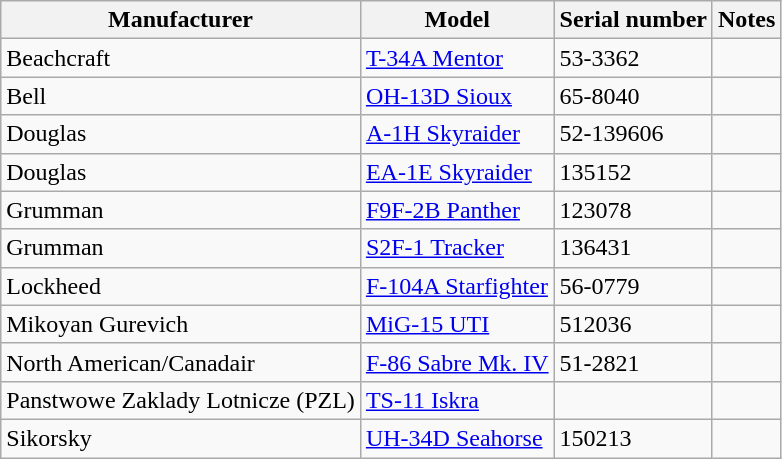<table class="wikitable sortable">
<tr>
<th>Manufacturer</th>
<th>Model</th>
<th>Serial number</th>
<th>Notes</th>
</tr>
<tr>
<td>Beachcraft</td>
<td><a href='#'>T-34A Mentor</a></td>
<td>53-3362</td>
<td></td>
</tr>
<tr>
<td>Bell</td>
<td><a href='#'>OH-13D Sioux</a></td>
<td>65-8040</td>
<td></td>
</tr>
<tr>
<td>Douglas</td>
<td><a href='#'>A-1H Skyraider</a></td>
<td>52-139606</td>
<td></td>
</tr>
<tr>
<td>Douglas</td>
<td><a href='#'>EA-1E Skyraider</a></td>
<td>135152</td>
<td></td>
</tr>
<tr>
<td>Grumman</td>
<td><a href='#'>F9F-2B Panther</a></td>
<td>123078</td>
<td></td>
</tr>
<tr>
<td>Grumman</td>
<td><a href='#'>S2F-1 Tracker</a></td>
<td>136431</td>
<td></td>
</tr>
<tr>
<td>Lockheed</td>
<td><a href='#'>F-104A Starfighter</a></td>
<td>56-0779</td>
<td></td>
</tr>
<tr>
<td>Mikoyan Gurevich</td>
<td><a href='#'>MiG-15 UTI</a></td>
<td>512036</td>
<td></td>
</tr>
<tr>
<td>North American/Canadair</td>
<td><a href='#'>F-86 Sabre Mk. IV</a></td>
<td>51-2821</td>
<td></td>
</tr>
<tr>
<td>Panstwowe Zaklady Lotnicze (PZL)</td>
<td><a href='#'>TS-11 Iskra</a></td>
<td></td>
<td></td>
</tr>
<tr>
<td>Sikorsky</td>
<td><a href='#'>UH-34D Seahorse</a></td>
<td>150213</td>
<td></td>
</tr>
</table>
